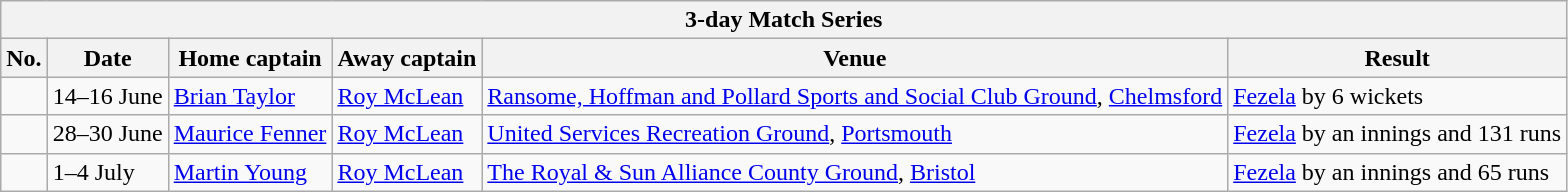<table class="wikitable">
<tr>
<th colspan="9">3-day Match Series</th>
</tr>
<tr>
<th>No.</th>
<th>Date</th>
<th>Home captain</th>
<th>Away captain</th>
<th>Venue</th>
<th>Result</th>
</tr>
<tr>
<td></td>
<td>14–16 June</td>
<td> <a href='#'>Brian Taylor</a></td>
<td><a href='#'>Roy McLean</a></td>
<td><a href='#'>Ransome, Hoffman and Pollard Sports and Social Club Ground</a>, <a href='#'>Chelmsford</a></td>
<td><a href='#'>Fezela</a> by 6 wickets</td>
</tr>
<tr>
<td></td>
<td>28–30 June</td>
<td><a href='#'>Maurice Fenner</a></td>
<td><a href='#'>Roy McLean</a></td>
<td><a href='#'>United Services Recreation Ground</a>, <a href='#'>Portsmouth</a></td>
<td><a href='#'>Fezela</a> by an innings and 131 runs</td>
</tr>
<tr>
<td></td>
<td>1–4 July</td>
<td> <a href='#'>Martin Young</a></td>
<td><a href='#'>Roy McLean</a></td>
<td><a href='#'>The Royal & Sun Alliance County Ground</a>, <a href='#'>Bristol</a></td>
<td><a href='#'>Fezela</a> by an innings and 65 runs</td>
</tr>
</table>
